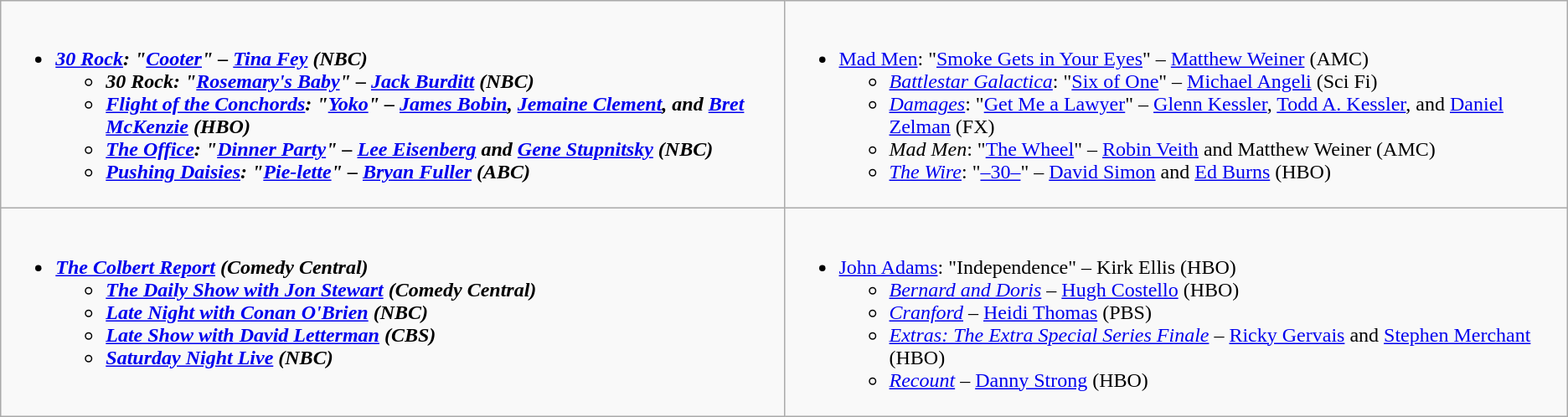<table class="wikitable">
<tr>
<td style="vertical-align:top;" width="50%"><br><ul><li><strong><em><a href='#'>30 Rock</a><em>: "<a href='#'>Cooter</a>" – <a href='#'>Tina Fey</a> (NBC)<strong><ul><li></em>30 Rock<em>: "<a href='#'>Rosemary's Baby</a>" – <a href='#'>Jack Burditt</a> (NBC)</li><li></em><a href='#'>Flight of the Conchords</a><em>: "<a href='#'>Yoko</a>" – <a href='#'>James Bobin</a>, <a href='#'>Jemaine Clement</a>, and <a href='#'>Bret McKenzie</a> (HBO)</li><li></em><a href='#'>The Office</a><em>: "<a href='#'>Dinner Party</a>" – <a href='#'>Lee Eisenberg</a> and <a href='#'>Gene Stupnitsky</a> (NBC)</li><li></em><a href='#'>Pushing Daisies</a><em>: "<a href='#'>Pie-lette</a>" – <a href='#'>Bryan Fuller</a> (ABC)</li></ul></li></ul></td>
<td style="vertical-align:top;" width="50%"><br><ul><li></em></strong><a href='#'>Mad Men</a></em>: "<a href='#'>Smoke Gets in Your Eyes</a>" – <a href='#'>Matthew Weiner</a> (AMC)</strong><ul><li><em><a href='#'>Battlestar Galactica</a></em>: "<a href='#'>Six of One</a>" – <a href='#'>Michael Angeli</a> (Sci Fi)</li><li><em><a href='#'>Damages</a></em>: "<a href='#'>Get Me a Lawyer</a>" – <a href='#'>Glenn Kessler</a>, <a href='#'>Todd A. Kessler</a>, and <a href='#'>Daniel Zelman</a> (FX)</li><li><em>Mad Men</em>: "<a href='#'>The Wheel</a>" – <a href='#'>Robin Veith</a> and Matthew Weiner (AMC)</li><li><em><a href='#'>The Wire</a></em>: "<a href='#'>–30–</a>" – <a href='#'>David Simon</a> and <a href='#'>Ed Burns</a> (HBO)</li></ul></li></ul></td>
</tr>
<tr>
<td style="vertical-align:top;" width="50%"><br><ul><li><strong><em><a href='#'>The Colbert Report</a><em> (Comedy Central)<strong><ul><li></em><a href='#'>The Daily Show with Jon Stewart</a><em> (Comedy Central)</li><li></em><a href='#'>Late Night with Conan O'Brien</a><em> (NBC)</li><li></em><a href='#'>Late Show with David Letterman</a><em> (CBS)</li><li></em><a href='#'>Saturday Night Live</a><em> (NBC)</li></ul></li></ul></td>
<td style="vertical-align:top;" width="50%"><br><ul><li></em></strong><a href='#'>John Adams</a></em>: "Independence" – Kirk Ellis (HBO)</strong><ul><li><em><a href='#'>Bernard and Doris</a></em> – <a href='#'>Hugh Costello</a> (HBO)</li><li><em><a href='#'>Cranford</a></em> – <a href='#'>Heidi Thomas</a> (PBS)</li><li><em><a href='#'>Extras: The Extra Special Series Finale</a></em> – <a href='#'>Ricky Gervais</a> and <a href='#'>Stephen Merchant</a> (HBO)</li><li><em><a href='#'>Recount</a></em> – <a href='#'>Danny Strong</a> (HBO)</li></ul></li></ul></td>
</tr>
</table>
